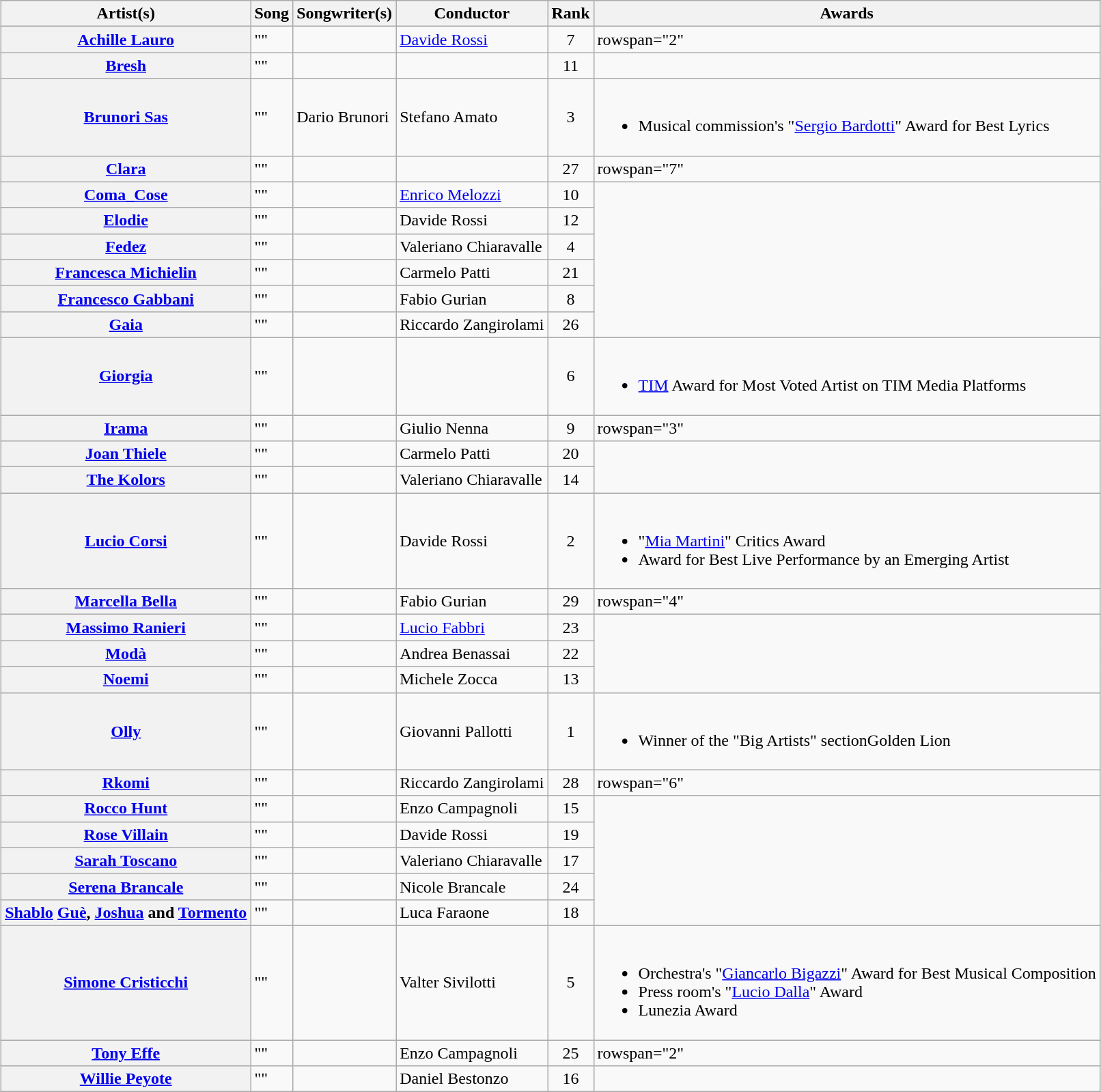<table class="wikitable sortable plainrowheaders" style="margin: 1em auto 1em auto">
<tr>
<th>Artist(s)</th>
<th>Song</th>
<th>Songwriter(s)</th>
<th>Conductor</th>
<th>Rank</th>
<th>Awards</th>
</tr>
<tr>
<th scope="row"><a href='#'>Achille Lauro</a></th>
<td>""</td>
<td></td>
<td><a href='#'>Davide Rossi</a></td>
<td align="center">7</td>
<td>rowspan="2" </td>
</tr>
<tr>
<th scope="row"><a href='#'>Bresh</a></th>
<td>""</td>
<td></td>
<td></td>
<td align="center">11</td>
</tr>
<tr>
<th scope="row"><a href='#'>Brunori Sas</a></th>
<td>""</td>
<td>Dario Brunori</td>
<td>Stefano Amato</td>
<td align="center">3</td>
<td><br><ul><li>Musical commission's "<a href='#'>Sergio Bardotti</a>" Award for Best Lyrics</li></ul></td>
</tr>
<tr>
<th scope="row"><a href='#'>Clara</a></th>
<td>""</td>
<td></td>
<td></td>
<td align="center">27</td>
<td>rowspan="7" </td>
</tr>
<tr>
<th scope="row"><a href='#'>Coma_Cose</a></th>
<td>""</td>
<td></td>
<td><a href='#'>Enrico Melozzi</a></td>
<td align="center">10</td>
</tr>
<tr>
<th scope="row"><a href='#'>Elodie</a></th>
<td>""</td>
<td></td>
<td>Davide Rossi</td>
<td align="center">12</td>
</tr>
<tr>
<th scope="row"><a href='#'>Fedez</a></th>
<td>""</td>
<td></td>
<td>Valeriano Chiaravalle</td>
<td align="center">4</td>
</tr>
<tr>
<th scope="row"><a href='#'>Francesca Michielin</a></th>
<td>""</td>
<td></td>
<td>Carmelo Patti</td>
<td align="center">21</td>
</tr>
<tr>
<th scope="row"><a href='#'>Francesco Gabbani</a></th>
<td>""</td>
<td></td>
<td>Fabio Gurian</td>
<td align="center">8</td>
</tr>
<tr>
<th scope="row"><a href='#'>Gaia</a></th>
<td>""</td>
<td></td>
<td>Riccardo Zangirolami</td>
<td align="center">26</td>
</tr>
<tr>
<th scope="row"><a href='#'>Giorgia</a></th>
<td>""</td>
<td></td>
<td></td>
<td align="center">6</td>
<td><br><ul><li><a href='#'>TIM</a> Award for Most Voted Artist on TIM Media Platforms</li></ul></td>
</tr>
<tr>
<th scope="row"><a href='#'>Irama</a></th>
<td>""</td>
<td></td>
<td>Giulio Nenna</td>
<td align="center">9</td>
<td>rowspan="3" </td>
</tr>
<tr>
<th scope="row"><a href='#'>Joan Thiele</a></th>
<td>""</td>
<td></td>
<td>Carmelo Patti</td>
<td align="center">20</td>
</tr>
<tr>
<th scope="row"><a href='#'>The Kolors</a></th>
<td>""</td>
<td></td>
<td>Valeriano Chiaravalle</td>
<td align="center">14</td>
</tr>
<tr>
<th scope="row"><a href='#'>Lucio Corsi</a></th>
<td>""</td>
<td></td>
<td>Davide Rossi</td>
<td align="center">2</td>
<td><br><ul><li>"<a href='#'>Mia Martini</a>" Critics Award</li><li> Award for Best Live Performance by an Emerging Artist</li></ul></td>
</tr>
<tr>
<th scope="row"><a href='#'>Marcella Bella</a></th>
<td>""</td>
<td></td>
<td>Fabio Gurian</td>
<td align="center">29</td>
<td>rowspan="4" </td>
</tr>
<tr>
<th scope="row"><a href='#'>Massimo Ranieri</a></th>
<td>""</td>
<td></td>
<td><a href='#'>Lucio Fabbri</a></td>
<td align="center">23</td>
</tr>
<tr>
<th scope="row"><a href='#'>Modà</a></th>
<td>""</td>
<td></td>
<td>Andrea Benassai</td>
<td align="center">22</td>
</tr>
<tr>
<th scope="row"><a href='#'>Noemi</a></th>
<td>""</td>
<td></td>
<td>Michele Zocca</td>
<td align="center">13</td>
</tr>
<tr>
<th scope="row"><a href='#'>Olly</a></th>
<td>""</td>
<td></td>
<td>Giovanni Pallotti</td>
<td align="center">1</td>
<td><br><ul><li>Winner of the "Big Artists" sectionGolden Lion</li></ul></td>
</tr>
<tr>
<th scope="row"><a href='#'>Rkomi</a></th>
<td>""</td>
<td></td>
<td>Riccardo Zangirolami</td>
<td align="center">28</td>
<td>rowspan="6" </td>
</tr>
<tr>
<th scope="row"><a href='#'>Rocco Hunt</a></th>
<td>""</td>
<td></td>
<td>Enzo Campagnoli</td>
<td align="center">15</td>
</tr>
<tr>
<th scope="row"><a href='#'>Rose Villain</a></th>
<td>""</td>
<td></td>
<td>Davide Rossi</td>
<td align="center">19</td>
</tr>
<tr>
<th scope="row"><a href='#'>Sarah Toscano</a></th>
<td>""</td>
<td></td>
<td>Valeriano Chiaravalle</td>
<td align="center">17</td>
</tr>
<tr>
<th scope="row"><a href='#'>Serena Brancale</a></th>
<td>""</td>
<td></td>
<td>Nicole Brancale</td>
<td align="center">24</td>
</tr>
<tr>
<th scope="row"><a href='#'>Shablo</a>  <a href='#'>Guè</a>, <a href='#'>Joshua</a> and <a href='#'>Tormento</a></th>
<td>""</td>
<td></td>
<td>Luca Faraone</td>
<td align="center">18</td>
</tr>
<tr>
<th scope="row"><a href='#'>Simone Cristicchi</a></th>
<td>""</td>
<td></td>
<td>Valter Sivilotti</td>
<td align="center">5</td>
<td><br><ul><li>Orchestra's "<a href='#'>Giancarlo Bigazzi</a>" Award for Best Musical Composition</li><li>Press room's "<a href='#'>Lucio Dalla</a>" Award</li><li>Lunezia Award</li></ul></td>
</tr>
<tr>
<th scope="row"><a href='#'>Tony Effe</a></th>
<td>""</td>
<td></td>
<td>Enzo Campagnoli</td>
<td align="center">25</td>
<td>rowspan="2" </td>
</tr>
<tr>
<th scope="row"><a href='#'>Willie Peyote</a></th>
<td>""</td>
<td></td>
<td>Daniel Bestonzo</td>
<td align="center">16</td>
</tr>
</table>
